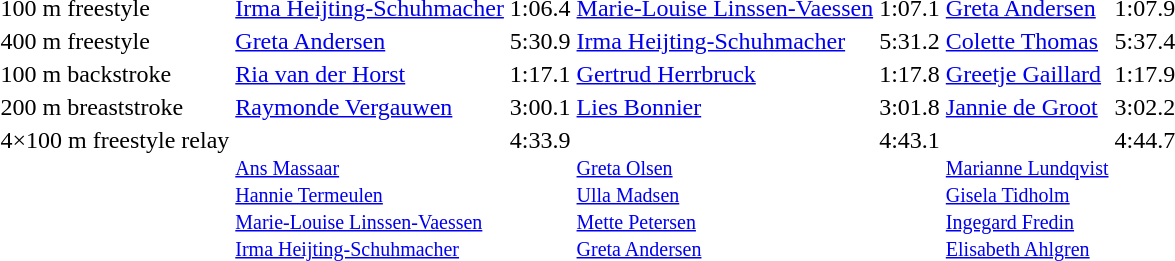<table>
<tr valign="top">
<td>100 m freestyle<br></td>
<td><a href='#'>Irma Heijting-Schuhmacher</a><br><small></small></td>
<td align="right">1:06.4</td>
<td><a href='#'>Marie-Louise Linssen-Vaessen</a><br><small></small></td>
<td align="right">1:07.1</td>
<td><a href='#'>Greta Andersen</a><br><small></small></td>
<td align="right">1:07.9</td>
</tr>
<tr valign="top">
<td>400 m freestyle<br></td>
<td><a href='#'>Greta Andersen</a><br><small></small></td>
<td align="right">5:30.9</td>
<td><a href='#'>Irma Heijting-Schuhmacher</a><br><small></small></td>
<td align="right">5:31.2</td>
<td><a href='#'>Colette Thomas</a><br><small></small></td>
<td align="right">5:37.4</td>
</tr>
<tr valign="top">
<td>100 m backstroke<br></td>
<td><a href='#'>Ria van der Horst</a><br><small></small></td>
<td align="right">1:17.1</td>
<td><a href='#'>Gertrud Herrbruck</a><br><small></small></td>
<td align="right">1:17.8</td>
<td><a href='#'>Greetje Gaillard</a><br><small></small></td>
<td align="right">1:17.9</td>
</tr>
<tr valign="top">
<td>200 m breaststroke<br></td>
<td><a href='#'>Raymonde Vergauwen</a><br><small></small></td>
<td align="right">3:00.1</td>
<td><a href='#'>Lies Bonnier</a><br><small></small></td>
<td align="right">3:01.8</td>
<td><a href='#'>Jannie de Groot</a><br><small></small></td>
<td align="right">3:02.2</td>
</tr>
<tr valign="top">
<td>4×100 m freestyle relay<br></td>
<td><br><small><a href='#'>Ans Massaar</a><br><a href='#'>Hannie Termeulen</a><br><a href='#'>Marie-Louise Linssen-Vaessen</a><br><a href='#'>Irma Heijting-Schuhmacher</a></small></td>
<td align="right">4:33.9</td>
<td><br><small><a href='#'>Greta Olsen</a><br><a href='#'>Ulla Madsen</a><br><a href='#'>Mette Petersen</a><br><a href='#'>Greta Andersen</a></small></td>
<td align="right">4:43.1</td>
<td><br><small><a href='#'>Marianne Lundqvist</a><br><a href='#'>Gisela Tidholm</a><br><a href='#'>Ingegard Fredin</a><br><a href='#'>Elisabeth Ahlgren</a></small></td>
<td align="right">4:44.7</td>
</tr>
</table>
